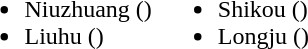<table>
<tr>
<td valign="top"><br><ul><li>Niuzhuang ()</li><li>Liuhu ()</li></ul></td>
<td valign="top"><br><ul><li>Shikou ()</li><li>Longju ()</li></ul></td>
</tr>
</table>
